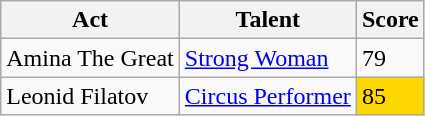<table class="wikitable">
<tr>
<th>Act</th>
<th>Talent</th>
<th>Score</th>
</tr>
<tr>
<td>Amina The Great</td>
<td><a href='#'>Strong Woman</a></td>
<td>79</td>
</tr>
<tr>
<td>Leonid Filatov</td>
<td><a href='#'>Circus Performer</a></td>
<td style="background:gold;">85</td>
</tr>
</table>
